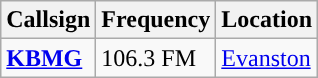<table class="wikitable sortable">
<tr>
<th>Callsign</th>
<th>Frequency</th>
<th>Location</th>
</tr>
<tr>
<td><strong><a href='#'>KBMG</a></strong></td>
<td data-sort-value=106300>106.3 FM</td>
<td><a href='#'>Evanston</a></td>
</tr>
</table>
